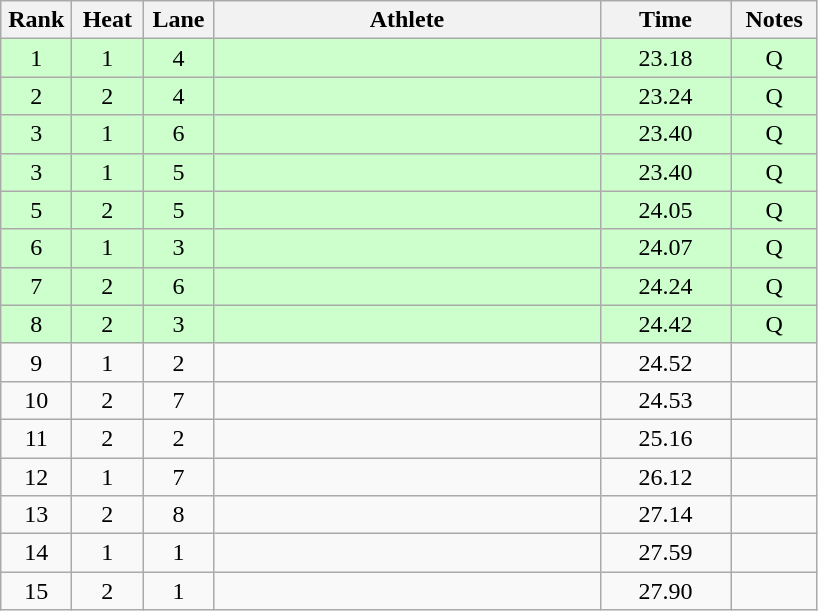<table class="wikitable sortable" style="text-align:center">
<tr>
<th width=40>Rank</th>
<th width=40>Heat</th>
<th width=40>Lane</th>
<th width=250>Athlete</th>
<th width=80>Time</th>
<th width=50>Notes</th>
</tr>
<tr bgcolor=ccffcc>
<td>1</td>
<td>1</td>
<td>4</td>
<td align=left></td>
<td>23.18</td>
<td>Q</td>
</tr>
<tr bgcolor=ccffcc>
<td>2</td>
<td>2</td>
<td>4</td>
<td align=left></td>
<td>23.24</td>
<td>Q</td>
</tr>
<tr bgcolor=ccffcc>
<td>3</td>
<td>1</td>
<td>6</td>
<td align=left></td>
<td>23.40</td>
<td>Q</td>
</tr>
<tr bgcolor=ccffcc>
<td>3</td>
<td>1</td>
<td>5</td>
<td align=left></td>
<td>23.40</td>
<td>Q</td>
</tr>
<tr bgcolor=ccffcc>
<td>5</td>
<td>2</td>
<td>5</td>
<td align=left></td>
<td>24.05</td>
<td>Q</td>
</tr>
<tr bgcolor=ccffcc>
<td>6</td>
<td>1</td>
<td>3</td>
<td align=left></td>
<td>24.07</td>
<td>Q</td>
</tr>
<tr bgcolor=ccffcc>
<td>7</td>
<td>2</td>
<td>6</td>
<td align=left></td>
<td>24.24</td>
<td>Q</td>
</tr>
<tr bgcolor=ccffcc>
<td>8</td>
<td>2</td>
<td>3</td>
<td align=left></td>
<td>24.42</td>
<td>Q</td>
</tr>
<tr>
<td>9</td>
<td>1</td>
<td>2</td>
<td align=left></td>
<td>24.52</td>
<td></td>
</tr>
<tr>
<td>10</td>
<td>2</td>
<td>7</td>
<td align=left></td>
<td>24.53</td>
<td></td>
</tr>
<tr>
<td>11</td>
<td>2</td>
<td>2</td>
<td align=left></td>
<td>25.16</td>
<td></td>
</tr>
<tr>
<td>12</td>
<td>1</td>
<td>7</td>
<td align=left></td>
<td>26.12</td>
<td></td>
</tr>
<tr>
<td>13</td>
<td>2</td>
<td>8</td>
<td align=left></td>
<td>27.14</td>
<td></td>
</tr>
<tr>
<td>14</td>
<td>1</td>
<td>1</td>
<td align=left></td>
<td>27.59</td>
<td></td>
</tr>
<tr>
<td>15</td>
<td>2</td>
<td>1</td>
<td align=left></td>
<td>27.90</td>
<td></td>
</tr>
</table>
